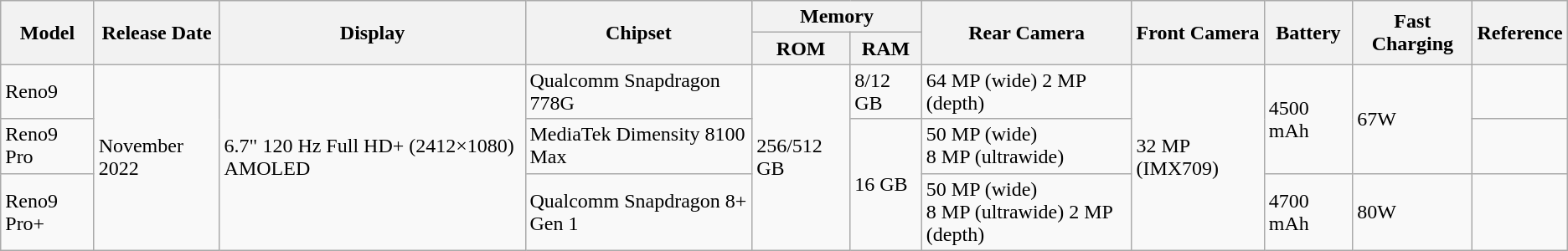<table class="wikitable sortable">
<tr>
<th rowspan="2">Model</th>
<th rowspan="2">Release Date</th>
<th rowspan="2">Display</th>
<th rowspan="2">Chipset</th>
<th colspan="2">Memory</th>
<th rowspan="2">Rear Camera</th>
<th rowspan="2">Front Camera</th>
<th rowspan="2">Battery</th>
<th rowspan="2">Fast Charging</th>
<th rowspan="2">Reference</th>
</tr>
<tr>
<th>ROM</th>
<th>RAM</th>
</tr>
<tr>
<td>Reno9</td>
<td rowspan="3">November 2022</td>
<td rowspan="3">6.7" 120 Hz Full HD+ (2412×1080) AMOLED</td>
<td>Qualcomm Snapdragon 778G</td>
<td rowspan="3">256/512 GB</td>
<td>8/12 GB</td>
<td>64 MP (wide) 2 MP (depth)</td>
<td rowspan="3">32 MP (IMX709)</td>
<td rowspan="2">4500 mAh</td>
<td rowspan="2">67W</td>
<td></td>
</tr>
<tr>
<td>Reno9 Pro</td>
<td>MediaTek Dimensity 8100 Max</td>
<td rowspan="2">16 GB</td>
<td>50 MP (wide)<br>8 MP (ultrawide)</td>
</tr>
<tr>
<td>Reno9 Pro+</td>
<td>Qualcomm Snapdragon 8+ Gen 1</td>
<td>50 MP (wide)<br>8 MP (ultrawide)
2 MP (depth)</td>
<td>4700 mAh</td>
<td>80W</td>
<td></td>
</tr>
</table>
